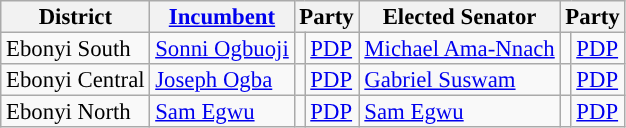<table class="sortable wikitable" style="font-size:95%;line-height:14px;">
<tr>
<th class="unsortable">District</th>
<th class="unsortable"><a href='#'>Incumbent</a></th>
<th colspan="2">Party</th>
<th class="unsortable">Elected Senator</th>
<th colspan="2">Party</th>
</tr>
<tr>
<td>Ebonyi South</td>
<td><a href='#'>Sonni Ogbuoji</a></td>
<td style="background:"></td>
<td><a href='#'>PDP</a></td>
<td><a href='#'>Michael Ama-Nnach</a></td>
<td style="background:"></td>
<td><a href='#'>PDP</a></td>
</tr>
<tr>
<td>Ebonyi Central</td>
<td><a href='#'>Joseph Ogba</a></td>
<td style="background:"></td>
<td><a href='#'>PDP</a></td>
<td><a href='#'>Gabriel Suswam</a></td>
<td style="background:"></td>
<td><a href='#'>PDP</a></td>
</tr>
<tr>
<td>Ebonyi North</td>
<td><a href='#'>Sam Egwu</a></td>
<td style="background:"></td>
<td><a href='#'>PDP</a></td>
<td><a href='#'>Sam Egwu</a></td>
<td style="background:"></td>
<td><a href='#'>PDP</a></td>
</tr>
</table>
